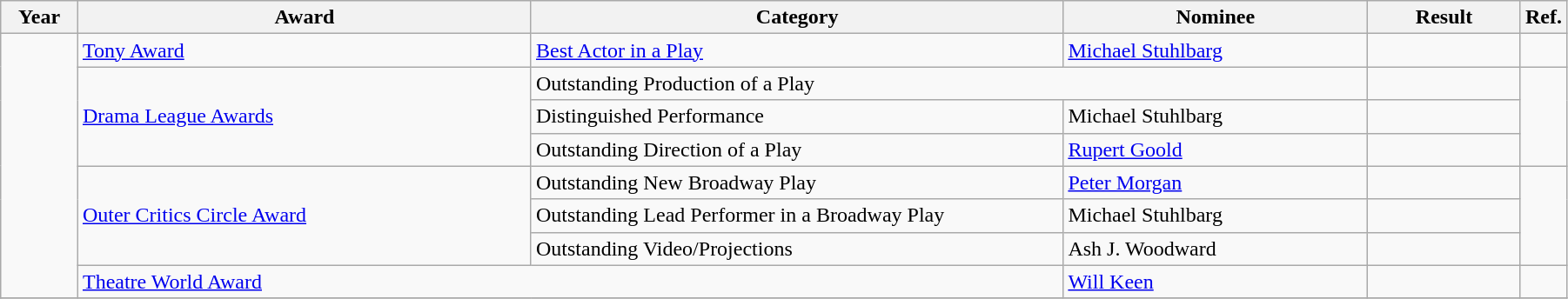<table class="wikitable" width="95%">
<tr>
<th width="5%">Year</th>
<th width="30%">Award</th>
<th width="35%">Category</th>
<th width="20%">Nominee</th>
<th width="10%">Result</th>
<th class=unsortable>Ref.</th>
</tr>
<tr>
<td rowspan=8></td>
<td><a href='#'>Tony Award</a></td>
<td><a href='#'>Best Actor in a Play</a></td>
<td><a href='#'>Michael Stuhlbarg</a></td>
<td></td>
<td></td>
</tr>
<tr>
<td rowspan=3><a href='#'>Drama League Awards</a></td>
<td colspan=2>Outstanding Production of a Play</td>
<td></td>
<td rowspan=3></td>
</tr>
<tr>
<td>Distinguished Performance</td>
<td>Michael Stuhlbarg</td>
<td></td>
</tr>
<tr>
<td>Outstanding Direction of a Play</td>
<td><a href='#'>Rupert Goold</a></td>
<td></td>
</tr>
<tr>
<td rowspan=3><a href='#'>Outer Critics Circle Award</a></td>
<td>Outstanding New Broadway Play</td>
<td><a href='#'>Peter Morgan</a></td>
<td></td>
<td rowspan=3></td>
</tr>
<tr>
<td>Outstanding Lead Performer in a Broadway Play</td>
<td>Michael Stuhlbarg</td>
<td></td>
</tr>
<tr>
<td>Outstanding Video/Projections</td>
<td>Ash J. Woodward</td>
<td></td>
</tr>
<tr>
<td colspan="2"><a href='#'>Theatre World Award</a></td>
<td><a href='#'>Will Keen</a></td>
<td></td>
<td></td>
</tr>
<tr>
</tr>
</table>
